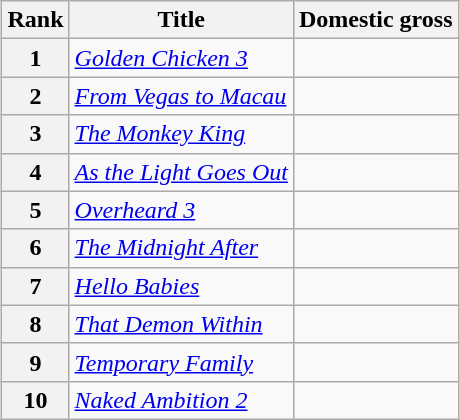<table class="wikitable sortable" style="margin:auto; margin:auto;">
<tr>
<th>Rank</th>
<th>Title</th>
<th>Domestic gross</th>
</tr>
<tr>
<th style="text-align:center;">1</th>
<td><em><a href='#'>Golden Chicken 3</a></em></td>
<td></td>
</tr>
<tr>
<th style="text-align:center;">2</th>
<td><em><a href='#'>From Vegas to Macau</a></em></td>
<td></td>
</tr>
<tr>
<th style="text-align:center;">3</th>
<td><em><a href='#'>The Monkey King</a></em></td>
<td></td>
</tr>
<tr>
<th style="text-align:center;">4</th>
<td><em><a href='#'>As the Light Goes Out</a></em></td>
<td></td>
</tr>
<tr>
<th style="text-align:center;">5</th>
<td><em><a href='#'>Overheard 3</a></em></td>
<td></td>
</tr>
<tr>
<th style="text-align:center;">6</th>
<td><em><a href='#'>The Midnight After</a></em></td>
<td></td>
</tr>
<tr>
<th style="text-align:center;">7</th>
<td><em><a href='#'>Hello Babies</a></em></td>
<td></td>
</tr>
<tr>
<th style="text-align:center;">8</th>
<td><em><a href='#'>That Demon Within</a></em></td>
<td></td>
</tr>
<tr>
<th style="text-align:center;">9</th>
<td><em><a href='#'>Temporary Family</a></em></td>
<td></td>
</tr>
<tr>
<th style="text-align:center;">10</th>
<td><em><a href='#'>Naked Ambition 2</a></em></td>
<td></td>
</tr>
</table>
